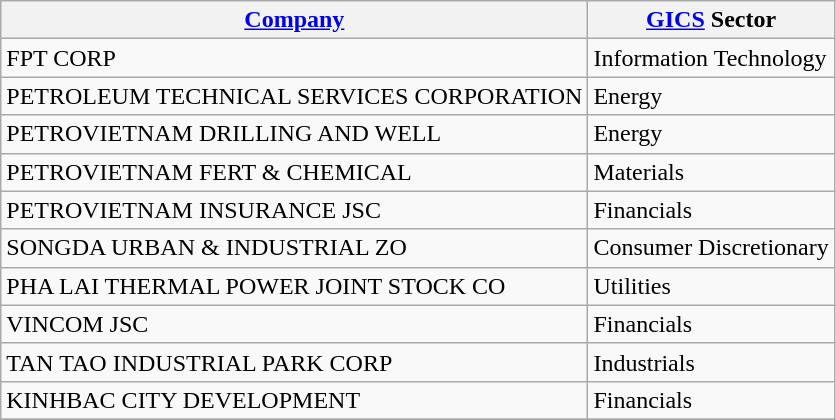<table class="wikitable sortable">
<tr>
<th><a href='#'>Company</a></th>
<th><a href='#'>GICS</a> Sector</th>
</tr>
<tr>
<td>FPT CORP</td>
<td>Information Technology</td>
</tr>
<tr>
<td>PETROLEUM TECHNICAL SERVICES CORPORATION</td>
<td>Energy</td>
</tr>
<tr>
<td>PETROVIETNAM DRILLING AND WELL</td>
<td>Energy</td>
</tr>
<tr>
<td>PETROVIETNAM FERT & CHEMICAL</td>
<td>Materials</td>
</tr>
<tr>
<td>PETROVIETNAM INSURANCE JSC</td>
<td>Financials</td>
</tr>
<tr>
<td>SONGDA URBAN & INDUSTRIAL ZO</td>
<td>Consumer Discretionary</td>
</tr>
<tr>
<td>PHA LAI THERMAL POWER JOINT STOCK CO</td>
<td>Utilities</td>
</tr>
<tr>
<td>VINCOM JSC</td>
<td>Financials</td>
</tr>
<tr>
<td>TAN TAO INDUSTRIAL PARK CORP</td>
<td>Industrials</td>
</tr>
<tr>
<td>KINHBAC CITY DEVELOPMENT</td>
<td>Financials</td>
</tr>
<tr>
</tr>
</table>
